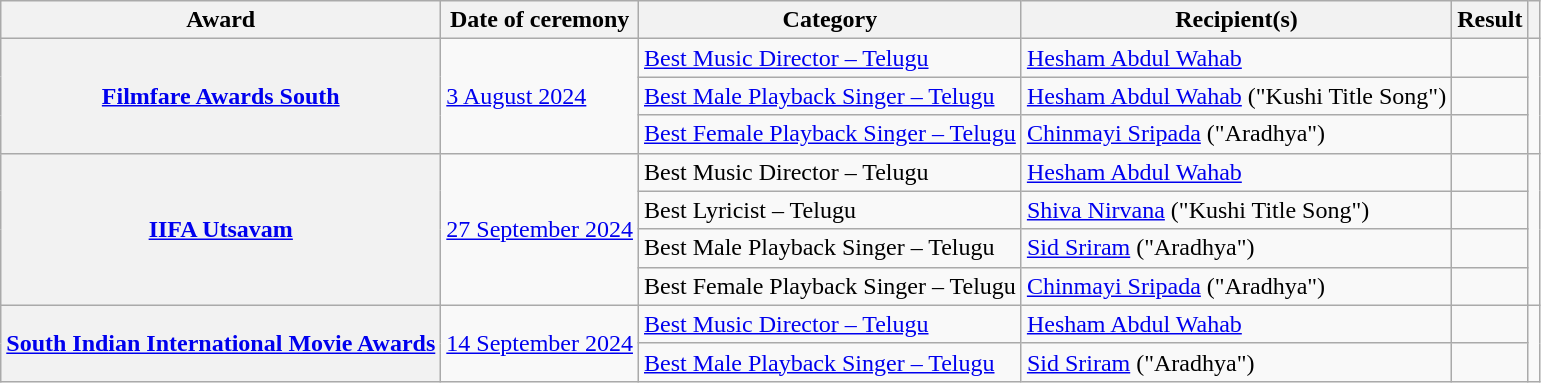<table class="wikitable plainrowheaders sortable">
<tr>
<th scope="col">Award</th>
<th scope="col">Date of ceremony</th>
<th scope="col">Category</th>
<th scope="col">Recipient(s)</th>
<th scope="col">Result</th>
<th scope="col" class="unsortable"></th>
</tr>
<tr>
<th scope="row" rowspan="3"><a href='#'>Filmfare Awards South</a></th>
<td rowspan="3"><a href='#'>3 August 2024</a></td>
<td><a href='#'>Best Music Director – Telugu</a></td>
<td><a href='#'>Hesham Abdul Wahab</a></td>
<td></td>
<td rowspan="3" align="center"><br><br></td>
</tr>
<tr>
<td><a href='#'>Best Male Playback Singer – Telugu</a></td>
<td><a href='#'>Hesham Abdul Wahab</a> ("Kushi Title Song")</td>
<td></td>
</tr>
<tr>
<td><a href='#'>Best Female Playback Singer – Telugu</a></td>
<td><a href='#'>Chinmayi Sripada</a> ("Aradhya")</td>
<td></td>
</tr>
<tr>
<th scope="row" rowspan="4"><a href='#'>IIFA Utsavam</a></th>
<td rowspan="4"><a href='#'>27 September 2024</a></td>
<td>Best Music Director – Telugu</td>
<td><a href='#'>Hesham Abdul Wahab</a></td>
<td></td>
<td rowspan="4" align="center"></td>
</tr>
<tr>
<td>Best Lyricist – Telugu</td>
<td><a href='#'>Shiva Nirvana</a> ("Kushi Title Song")</td>
<td></td>
</tr>
<tr>
<td>Best Male Playback Singer – Telugu</td>
<td><a href='#'>Sid Sriram</a> ("Aradhya")</td>
<td></td>
</tr>
<tr>
<td>Best Female Playback Singer – Telugu</td>
<td><a href='#'>Chinmayi Sripada</a> ("Aradhya")</td>
<td></td>
</tr>
<tr>
<th scope="row" rowspan="2"><a href='#'>South Indian International Movie Awards</a></th>
<td rowspan="2"><a href='#'>14 September 2024</a></td>
<td><a href='#'>Best Music Director – Telugu</a></td>
<td><a href='#'>Hesham Abdul Wahab</a></td>
<td></td>
<td rowspan="2" align="center"><br><br></td>
</tr>
<tr>
<td><a href='#'>Best Male Playback Singer – Telugu</a></td>
<td><a href='#'>Sid Sriram</a> ("Aradhya")</td>
<td></td>
</tr>
</table>
